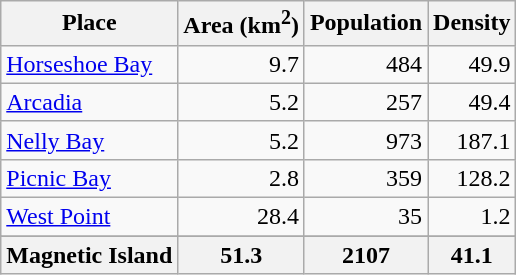<table - class="wikitable">
<tr>
<th>Place</th>
<th>Area (km<sup>2</sup>)</th>
<th>Population</th>
<th>Density</th>
</tr>
<tr>
<td><a href='#'>Horseshoe Bay</a></td>
<td align="right">9.7</td>
<td align="right">484</td>
<td align="right">49.9</td>
</tr>
<tr>
<td><a href='#'>Arcadia</a></td>
<td align="right">5.2</td>
<td align="right">257</td>
<td align="right">49.4</td>
</tr>
<tr>
<td><a href='#'>Nelly Bay</a></td>
<td align="right">5.2</td>
<td align="right">973</td>
<td align="right">187.1</td>
</tr>
<tr>
<td><a href='#'>Picnic Bay</a></td>
<td align="right">2.8</td>
<td align="right">359</td>
<td align="right">128.2</td>
</tr>
<tr>
<td><a href='#'>West Point</a></td>
<td align="right">28.4</td>
<td align="right">35</td>
<td align="right">1.2</td>
</tr>
<tr>
</tr>
<tr class="sortbottom" style="text-align:right;">
<th>Magnetic Island</th>
<th align="right">51.3</th>
<th align="right">2107</th>
<th align="right">41.1</th>
</tr>
</table>
